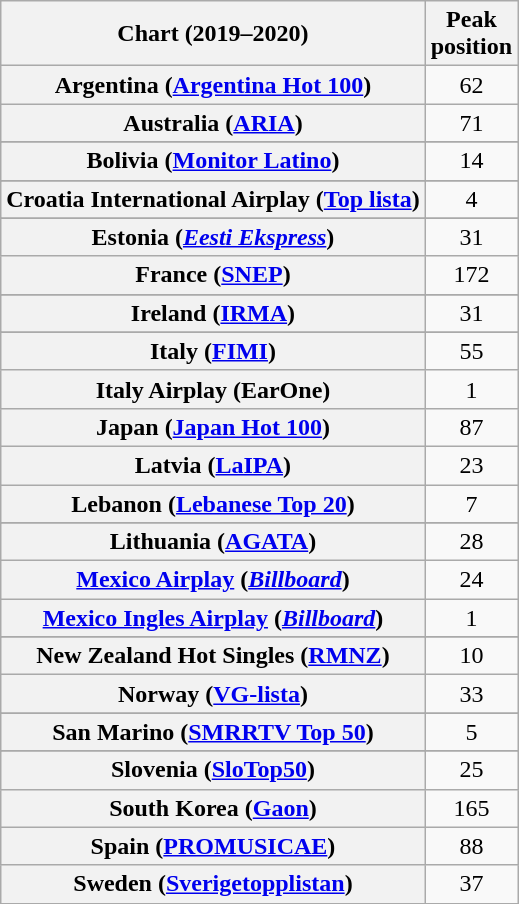<table class="wikitable sortable plainrowheaders" style="text-align:center">
<tr>
<th scope="col">Chart (2019–2020)</th>
<th scope="col">Peak<br>position</th>
</tr>
<tr>
<th scope="row">Argentina (<a href='#'>Argentina Hot 100</a>)</th>
<td>62</td>
</tr>
<tr>
<th scope="row">Australia (<a href='#'>ARIA</a>)</th>
<td>71</td>
</tr>
<tr>
</tr>
<tr>
</tr>
<tr>
<th scope="row">Bolivia (<a href='#'>Monitor Latino</a>)</th>
<td>14</td>
</tr>
<tr>
</tr>
<tr>
</tr>
<tr>
</tr>
<tr>
</tr>
<tr>
<th scope="row">Croatia International Airplay (<a href='#'>Top lista</a>)</th>
<td>4</td>
</tr>
<tr>
</tr>
<tr>
</tr>
<tr>
<th scope="row">Estonia (<em><a href='#'>Eesti Ekspress</a></em>)</th>
<td>31</td>
</tr>
<tr>
<th scope="row">France (<a href='#'>SNEP</a>)</th>
<td>172</td>
</tr>
<tr>
</tr>
<tr>
</tr>
<tr>
</tr>
<tr>
<th scope="row">Ireland (<a href='#'>IRMA</a>)</th>
<td>31</td>
</tr>
<tr>
</tr>
<tr>
<th scope="row">Italy (<a href='#'>FIMI</a>)</th>
<td>55</td>
</tr>
<tr>
<th scope="row">Italy Airplay (EarOne)</th>
<td>1</td>
</tr>
<tr>
<th scope="row">Japan (<a href='#'>Japan Hot 100</a>)</th>
<td>87</td>
</tr>
<tr>
<th scope="row">Latvia (<a href='#'>LaIPA</a>)</th>
<td>23</td>
</tr>
<tr>
<th scope="row">Lebanon (<a href='#'>Lebanese Top 20</a>)</th>
<td>7</td>
</tr>
<tr>
</tr>
<tr>
<th scope="row">Lithuania (<a href='#'>AGATA</a>)</th>
<td>28</td>
</tr>
<tr>
<th scope="row"><a href='#'>Mexico Airplay</a> (<em><a href='#'>Billboard</a></em>)</th>
<td>24</td>
</tr>
<tr>
<th scope="row"><a href='#'>Mexico Ingles Airplay</a> (<em><a href='#'>Billboard</a></em>)</th>
<td>1</td>
</tr>
<tr>
</tr>
<tr>
</tr>
<tr>
<th scope="row">New Zealand Hot Singles (<a href='#'>RMNZ</a>)</th>
<td>10</td>
</tr>
<tr>
<th scope="row">Norway (<a href='#'>VG-lista</a>)</th>
<td>33</td>
</tr>
<tr>
</tr>
<tr>
</tr>
<tr>
<th scope="row">San Marino (<a href='#'>SMRRTV Top 50</a>)</th>
<td>5</td>
</tr>
<tr>
</tr>
<tr>
</tr>
<tr>
</tr>
<tr>
<th scope="row">Slovenia (<a href='#'>SloTop50</a>)</th>
<td>25</td>
</tr>
<tr>
<th scope="row">South Korea  (<a href='#'>Gaon</a>)</th>
<td>165</td>
</tr>
<tr>
<th scope="row">Spain (<a href='#'>PROMUSICAE</a>)</th>
<td>88</td>
</tr>
<tr>
<th scope="row">Sweden (<a href='#'>Sverigetopplistan</a>)</th>
<td>37</td>
</tr>
<tr>
</tr>
<tr>
</tr>
<tr>
</tr>
<tr>
</tr>
<tr>
</tr>
<tr>
</tr>
</table>
